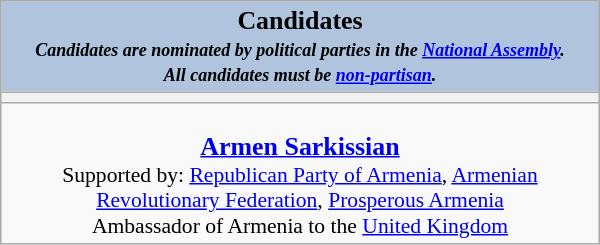<table class="wikitable" style="font-size:90%" width=400>
<tr>
<th style="background:#B0C4DE"><big>Candidates</big><br><small><em>Candidates are nominated by political parties in the <a href='#'>National Assembly</a>.<br>All candidates must be <a href='#'>non-partisan</a>.</em></small></th>
</tr>
<tr>
<th scope="col" style="width:20%;"></th>
</tr>
<tr>
<td style="vertical-align: top; text-align: center;"><br><big><strong><a href='#'>Armen Sarkissian</a></strong></big><br>Supported by: <a href='#'>Republican Party of Armenia</a>, <a href='#'>Armenian Revolutionary Federation</a>, <a href='#'>Prosperous Armenia</a><br>Ambassador of Armenia to the <a href='#'>United Kingdom</a></td>
</tr>
</table>
